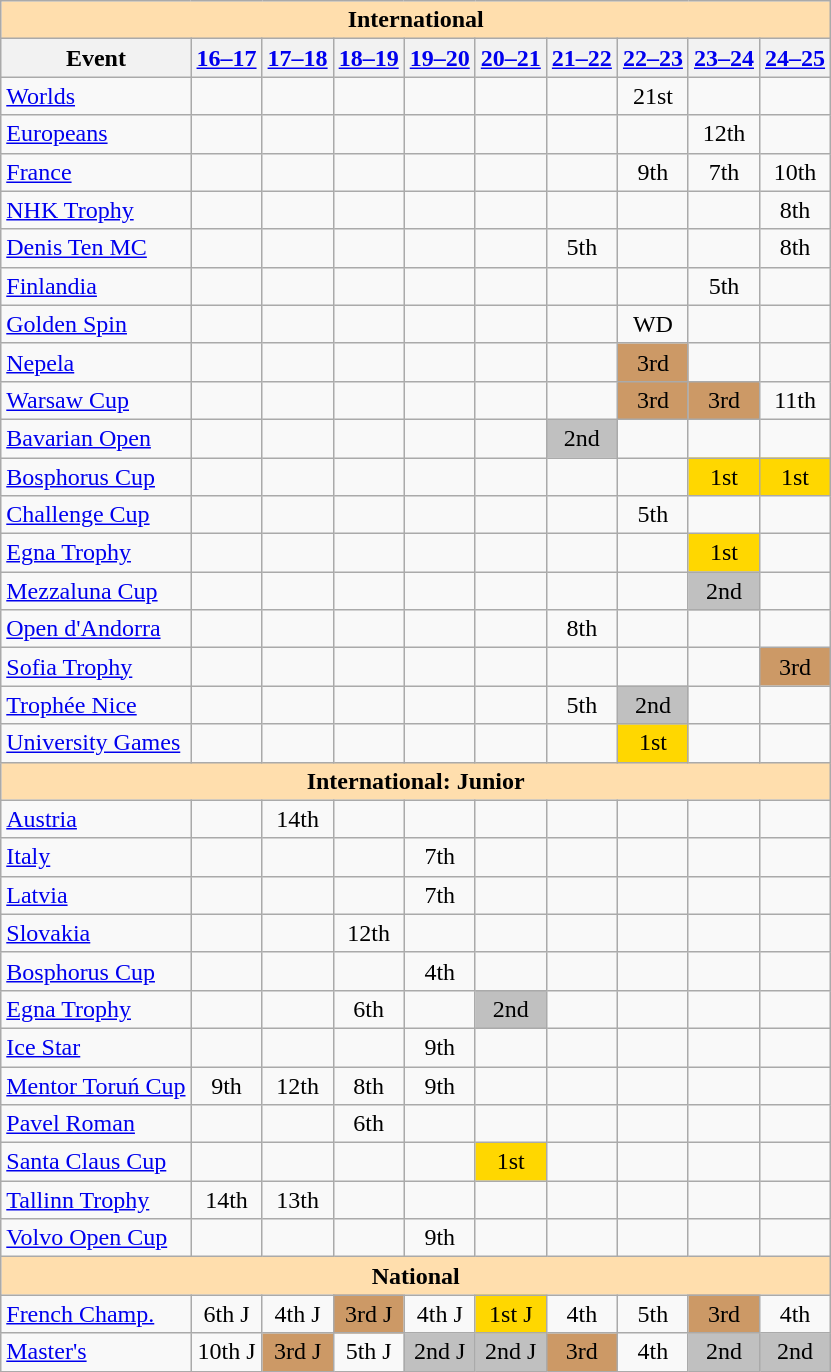<table class="wikitable" style="text-align:center">
<tr>
<th colspan="10" style="background-color: #ffdead; " align="center">International</th>
</tr>
<tr>
<th>Event</th>
<th><a href='#'>16–17</a></th>
<th><a href='#'>17–18</a></th>
<th><a href='#'>18–19</a></th>
<th><a href='#'>19–20</a></th>
<th><a href='#'>20–21</a></th>
<th><a href='#'>21–22</a></th>
<th><a href='#'>22–23</a></th>
<th><a href='#'>23–24</a></th>
<th><a href='#'>24–25</a></th>
</tr>
<tr>
<td align=left><a href='#'>Worlds</a></td>
<td></td>
<td></td>
<td></td>
<td></td>
<td></td>
<td></td>
<td>21st</td>
<td></td>
<td></td>
</tr>
<tr>
<td align=left><a href='#'>Europeans</a></td>
<td></td>
<td></td>
<td></td>
<td></td>
<td></td>
<td></td>
<td></td>
<td>12th</td>
<td></td>
</tr>
<tr>
<td align=left> <a href='#'>France</a></td>
<td></td>
<td></td>
<td></td>
<td></td>
<td></td>
<td></td>
<td>9th</td>
<td>7th</td>
<td>10th</td>
</tr>
<tr>
<td align=left> <a href='#'>NHK Trophy</a></td>
<td></td>
<td></td>
<td></td>
<td></td>
<td></td>
<td></td>
<td></td>
<td></td>
<td>8th</td>
</tr>
<tr>
<td align=left> <a href='#'>Denis Ten MC</a></td>
<td></td>
<td></td>
<td></td>
<td></td>
<td></td>
<td>5th</td>
<td></td>
<td></td>
<td>8th</td>
</tr>
<tr>
<td align=left> <a href='#'>Finlandia</a></td>
<td></td>
<td></td>
<td></td>
<td></td>
<td></td>
<td></td>
<td></td>
<td>5th</td>
<td></td>
</tr>
<tr>
<td align=left> <a href='#'>Golden Spin</a></td>
<td></td>
<td></td>
<td></td>
<td></td>
<td></td>
<td></td>
<td>WD</td>
<td></td>
<td></td>
</tr>
<tr>
<td align=left> <a href='#'>Nepela</a></td>
<td></td>
<td></td>
<td></td>
<td></td>
<td></td>
<td></td>
<td bgcolor=cc9966>3rd</td>
<td></td>
<td></td>
</tr>
<tr>
<td align=left> <a href='#'>Warsaw Cup</a></td>
<td></td>
<td></td>
<td></td>
<td></td>
<td></td>
<td></td>
<td bgcolor=cc9966>3rd</td>
<td bgcolor=cc9966>3rd</td>
<td>11th</td>
</tr>
<tr>
<td align=left><a href='#'>Bavarian Open</a></td>
<td></td>
<td></td>
<td></td>
<td></td>
<td></td>
<td bgcolor=silver>2nd</td>
<td></td>
<td></td>
<td></td>
</tr>
<tr>
<td align=left><a href='#'>Bosphorus Cup</a></td>
<td></td>
<td></td>
<td></td>
<td></td>
<td></td>
<td></td>
<td></td>
<td bgcolor=gold>1st</td>
<td bgcolor=gold>1st</td>
</tr>
<tr>
<td align=left><a href='#'>Challenge Cup</a></td>
<td></td>
<td></td>
<td></td>
<td></td>
<td></td>
<td></td>
<td>5th</td>
<td></td>
<td></td>
</tr>
<tr>
<td align=left><a href='#'>Egna Trophy</a></td>
<td></td>
<td></td>
<td></td>
<td></td>
<td></td>
<td></td>
<td></td>
<td bgcolor=gold>1st</td>
<td></td>
</tr>
<tr>
<td align=left><a href='#'>Mezzaluna Cup</a></td>
<td></td>
<td></td>
<td></td>
<td></td>
<td></td>
<td></td>
<td></td>
<td bgcolor=silver>2nd</td>
<td></td>
</tr>
<tr>
<td align=left><a href='#'>Open d'Andorra</a></td>
<td></td>
<td></td>
<td></td>
<td></td>
<td></td>
<td>8th</td>
<td></td>
<td></td>
<td></td>
</tr>
<tr>
<td align=left><a href='#'>Sofia Trophy</a></td>
<td></td>
<td></td>
<td></td>
<td></td>
<td></td>
<td></td>
<td></td>
<td></td>
<td bgcolor=cc9966>3rd</td>
</tr>
<tr>
<td align=left><a href='#'>Trophée Nice</a></td>
<td></td>
<td></td>
<td></td>
<td></td>
<td></td>
<td>5th</td>
<td bgcolor=silver>2nd</td>
<td></td>
<td></td>
</tr>
<tr>
<td align=left><a href='#'>University Games</a></td>
<td></td>
<td></td>
<td></td>
<td></td>
<td></td>
<td></td>
<td bgcolor=gold>1st</td>
<td></td>
<td></td>
</tr>
<tr>
<th colspan="10" style="background-color: #ffdead; " align="center">International: Junior</th>
</tr>
<tr>
<td align=left> <a href='#'>Austria</a></td>
<td></td>
<td>14th</td>
<td></td>
<td></td>
<td></td>
<td></td>
<td></td>
<td></td>
<td></td>
</tr>
<tr>
<td align=left> <a href='#'>Italy</a></td>
<td></td>
<td></td>
<td></td>
<td>7th</td>
<td></td>
<td></td>
<td></td>
<td></td>
<td></td>
</tr>
<tr>
<td align=left> <a href='#'>Latvia</a></td>
<td></td>
<td></td>
<td></td>
<td>7th</td>
<td></td>
<td></td>
<td></td>
<td></td>
<td></td>
</tr>
<tr>
<td align=left> <a href='#'>Slovakia</a></td>
<td></td>
<td></td>
<td>12th</td>
<td></td>
<td></td>
<td></td>
<td></td>
<td></td>
<td></td>
</tr>
<tr>
<td align=left><a href='#'>Bosphorus Cup</a></td>
<td></td>
<td></td>
<td></td>
<td>4th</td>
<td></td>
<td></td>
<td></td>
<td></td>
<td></td>
</tr>
<tr>
<td align=left><a href='#'>Egna Trophy</a></td>
<td></td>
<td></td>
<td>6th</td>
<td></td>
<td bgcolor=silver>2nd</td>
<td></td>
<td></td>
<td></td>
<td></td>
</tr>
<tr>
<td align=left><a href='#'>Ice Star</a></td>
<td></td>
<td></td>
<td></td>
<td>9th</td>
<td></td>
<td></td>
<td></td>
<td></td>
<td></td>
</tr>
<tr>
<td align=left><a href='#'>Mentor Toruń Cup</a></td>
<td>9th</td>
<td>12th</td>
<td>8th</td>
<td>9th</td>
<td></td>
<td></td>
<td></td>
<td></td>
<td></td>
</tr>
<tr>
<td align=left><a href='#'>Pavel Roman</a></td>
<td></td>
<td></td>
<td>6th</td>
<td></td>
<td></td>
<td></td>
<td></td>
<td></td>
<td></td>
</tr>
<tr>
<td align=left><a href='#'>Santa Claus Cup</a></td>
<td></td>
<td></td>
<td></td>
<td></td>
<td bgcolor=gold>1st</td>
<td></td>
<td></td>
<td></td>
<td></td>
</tr>
<tr>
<td align=left><a href='#'>Tallinn Trophy</a></td>
<td>14th</td>
<td>13th</td>
<td></td>
<td></td>
<td></td>
<td></td>
<td></td>
<td></td>
<td></td>
</tr>
<tr>
<td align=left><a href='#'>Volvo Open Cup</a></td>
<td></td>
<td></td>
<td></td>
<td>9th</td>
<td></td>
<td></td>
<td></td>
<td></td>
<td></td>
</tr>
<tr>
<th colspan="10" style="background-color: #ffdead; " align="center">National</th>
</tr>
<tr>
<td align="left"><a href='#'>French Champ.</a></td>
<td>6th J</td>
<td>4th J</td>
<td bgcolor="cc9966">3rd J</td>
<td>4th J</td>
<td bgcolor="gold">1st J</td>
<td>4th</td>
<td>5th</td>
<td bgcolor="cc9966">3rd</td>
<td>4th</td>
</tr>
<tr>
<td align="left"><a href='#'>Master's</a></td>
<td>10th J</td>
<td bgcolor="cc9966">3rd J</td>
<td>5th J</td>
<td bgcolor="silver">2nd J</td>
<td bgcolor="silver">2nd J</td>
<td bgcolor="cc9966">3rd</td>
<td>4th</td>
<td bgcolor="silver">2nd</td>
<td bgcolor="silver">2nd</td>
</tr>
</table>
